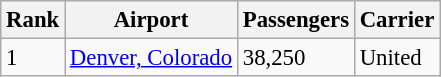<table class="wikitable" style="font-size: 95%" width= align=>
<tr>
<th>Rank</th>
<th>Airport</th>
<th>Passengers</th>
<th>Carrier</th>
</tr>
<tr>
<td>1</td>
<td><a href='#'>Denver, Colorado</a></td>
<td>38,250</td>
<td>United</td>
</tr>
</table>
